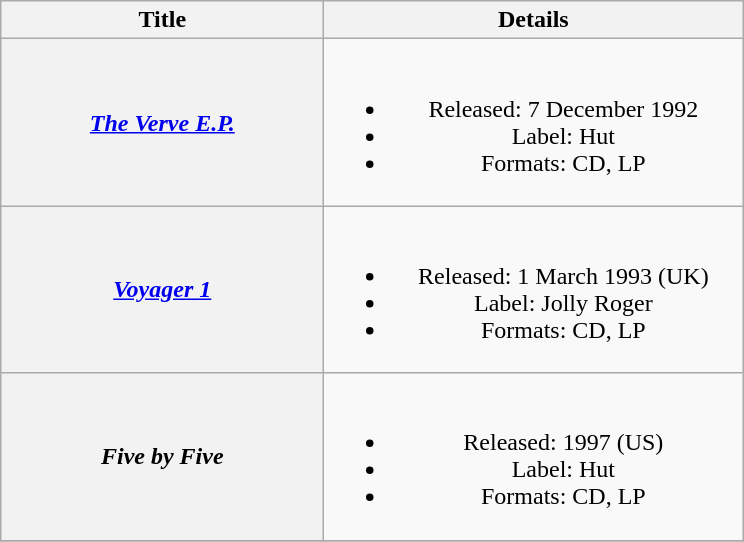<table class="wikitable plainrowheaders" style="text-align:center;" border="1">
<tr>
<th scope="col" style="width:13em;">Title</th>
<th scope="col" style="width:17em;">Details</th>
</tr>
<tr>
<th scope="row"><em><a href='#'>The Verve E.P.</a></em></th>
<td><br><ul><li>Released: 7 December 1992</li><li>Label: Hut</li><li>Formats: CD, LP</li></ul></td>
</tr>
<tr>
<th scope="row"><em><a href='#'>Voyager 1</a></em></th>
<td><br><ul><li>Released: 1 March 1993 <span>(UK)</span></li><li>Label: Jolly Roger</li><li>Formats: CD, LP</li></ul></td>
</tr>
<tr>
<th scope="row"><em>Five by Five</em></th>
<td><br><ul><li>Released: 1997 <span>(US)</span></li><li>Label: Hut</li><li>Formats: CD, LP</li></ul></td>
</tr>
<tr>
</tr>
</table>
